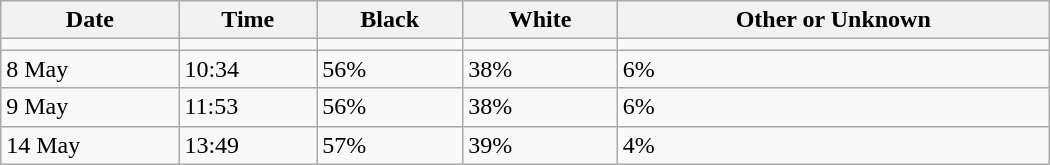<table class="wikitable sortable" width="700">
<tr>
<th>Date</th>
<th>Time</th>
<th>Black</th>
<th>White</th>
<th>Other or Unknown</th>
</tr>
<tr>
<td></td>
<td></td>
<td></td>
<td></td>
<td></td>
</tr>
<tr>
<td>8 May</td>
<td>10:34</td>
<td>56%</td>
<td>38%</td>
<td>6%</td>
</tr>
<tr>
<td>9 May</td>
<td>11:53</td>
<td>56%</td>
<td>38%</td>
<td>6%</td>
</tr>
<tr>
<td>14 May</td>
<td>13:49</td>
<td>57%</td>
<td>39%</td>
<td>4%</td>
</tr>
</table>
